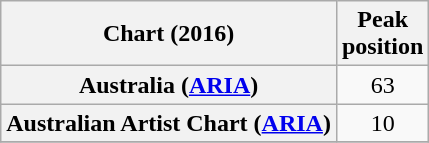<table class="wikitable plainrowheaders" style="text-align:center">
<tr>
<th scope="col">Chart (2016)</th>
<th scope="col">Peak<br>position</th>
</tr>
<tr>
<th scope="row">Australia (<a href='#'>ARIA</a>)</th>
<td>63</td>
</tr>
<tr>
<th scope="row">Australian Artist Chart (<a href='#'>ARIA</a>)</th>
<td>10</td>
</tr>
<tr>
</tr>
</table>
